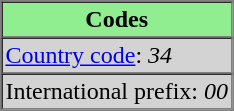<table border=1 cellpadding=2 cellspacing=0 style="background: lightgray; margin-left: 2em; border: 1px solid gray; float: right">
<tr>
<th style="background: lightgreen">Codes</th>
</tr>
<tr>
<td><a href='#'>Country code</a>: <em>34</em></td>
</tr>
<tr>
<td>International prefix: <em>00</em></td>
</tr>
</table>
